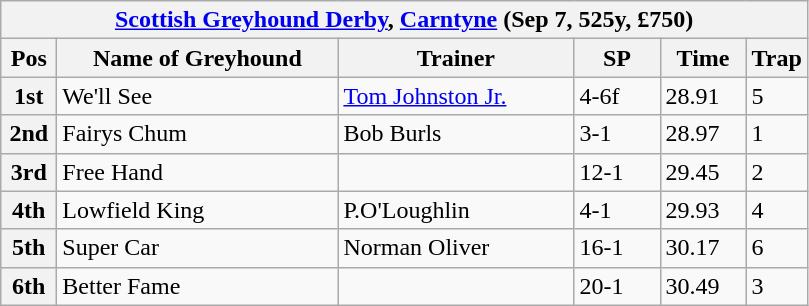<table class="wikitable">
<tr>
<th colspan="6"><a href='#'>Scottish Greyhound Derby</a>, <a href='#'>Carntyne</a> (Sep 7, 525y, £750)</th>
</tr>
<tr>
<th width=30>Pos</th>
<th width=180>Name of Greyhound</th>
<th width=150>Trainer</th>
<th width=50>SP</th>
<th width=50>Time</th>
<th width=30>Trap</th>
</tr>
<tr>
<th>1st</th>
<td>We'll See</td>
<td><a href='#'>Tom Johnston Jr.</a></td>
<td>4-6f</td>
<td>28.91</td>
<td>5</td>
</tr>
<tr>
<th>2nd</th>
<td>Fairys Chum</td>
<td>Bob Burls</td>
<td>3-1</td>
<td>28.97</td>
<td>1</td>
</tr>
<tr>
<th>3rd</th>
<td>Free Hand</td>
<td></td>
<td>12-1</td>
<td>29.45</td>
<td>2</td>
</tr>
<tr>
<th>4th</th>
<td>Lowfield King</td>
<td>P.O'Loughlin</td>
<td>4-1</td>
<td>29.93</td>
<td>4</td>
</tr>
<tr>
<th>5th</th>
<td>Super Car</td>
<td>Norman Oliver</td>
<td>16-1</td>
<td>30.17</td>
<td>6</td>
</tr>
<tr>
<th>6th</th>
<td>Better Fame</td>
<td></td>
<td>20-1</td>
<td>30.49</td>
<td>3</td>
</tr>
</table>
